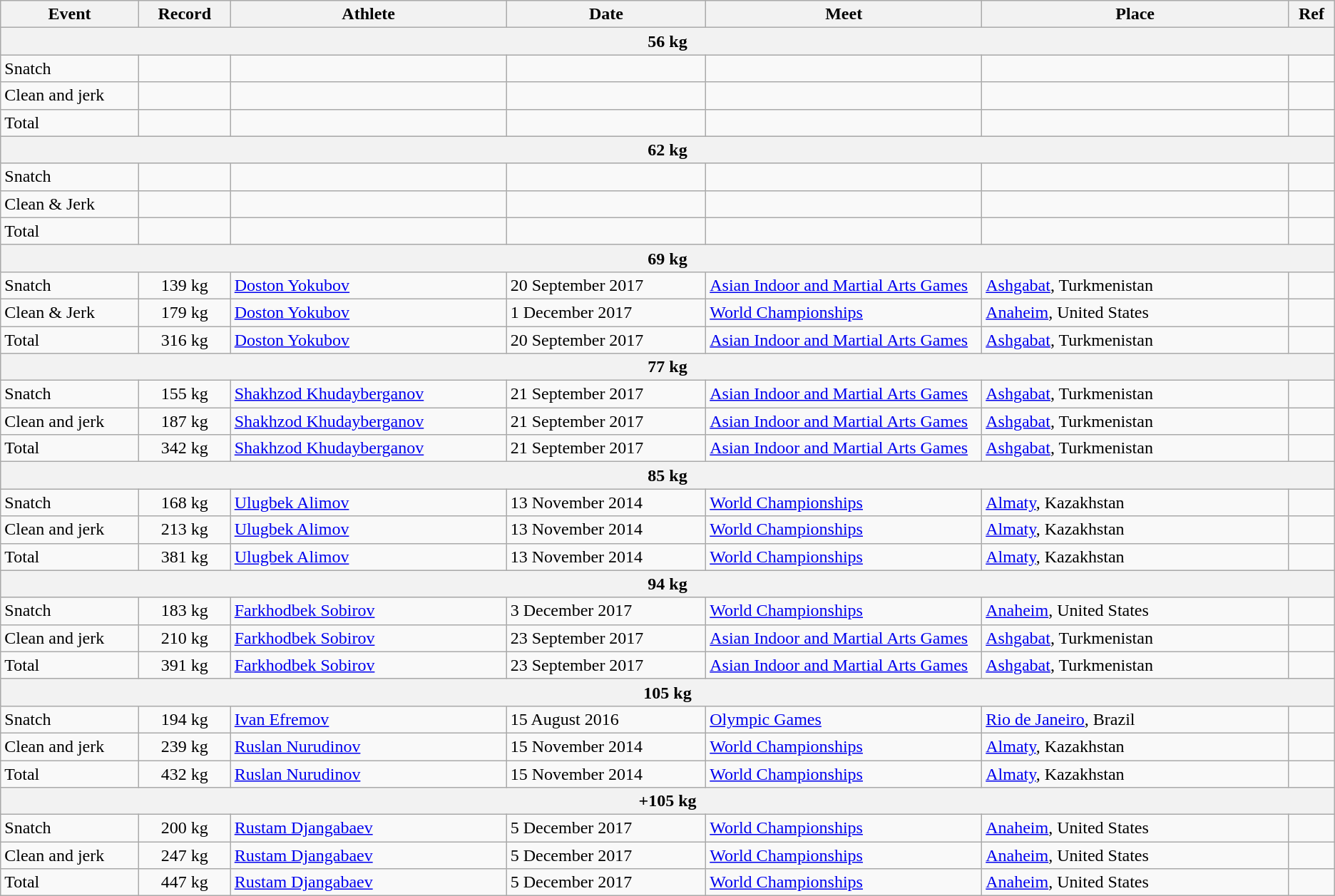<table class="wikitable">
<tr>
<th width=9%>Event</th>
<th width=6%>Record</th>
<th width=18%>Athlete</th>
<th width=13%>Date</th>
<th width=18%>Meet</th>
<th width=20%>Place</th>
<th width=3%>Ref</th>
</tr>
<tr bgcolor="#DDDDDD">
<th colspan="8">56 kg</th>
</tr>
<tr>
<td>Snatch</td>
<td></td>
<td></td>
<td></td>
<td></td>
<td></td>
<td></td>
</tr>
<tr>
<td>Clean and jerk</td>
<td></td>
<td></td>
<td></td>
<td></td>
<td></td>
<td></td>
</tr>
<tr>
<td>Total</td>
<td></td>
<td></td>
<td></td>
<td></td>
<td></td>
<td></td>
</tr>
<tr bgcolor="#DDDDDD">
<th colspan="8">62 kg</th>
</tr>
<tr>
<td>Snatch</td>
<td></td>
<td></td>
<td></td>
<td></td>
<td></td>
<td></td>
</tr>
<tr>
<td>Clean & Jerk</td>
<td></td>
<td></td>
<td></td>
<td></td>
<td></td>
<td></td>
</tr>
<tr>
<td>Total</td>
<td></td>
<td></td>
<td></td>
<td></td>
<td></td>
<td></td>
</tr>
<tr bgcolor="#DDDDDD">
<th colspan="8">69 kg</th>
</tr>
<tr>
<td>Snatch</td>
<td align="center">139 kg</td>
<td><a href='#'>Doston Yokubov</a></td>
<td>20 September 2017</td>
<td><a href='#'>Asian Indoor and Martial Arts Games</a></td>
<td><a href='#'>Ashgabat</a>, Turkmenistan</td>
<td></td>
</tr>
<tr>
<td>Clean & Jerk</td>
<td align="center">179 kg</td>
<td><a href='#'>Doston Yokubov</a></td>
<td>1 December 2017</td>
<td><a href='#'>World Championships</a></td>
<td><a href='#'>Anaheim</a>, United States</td>
<td></td>
</tr>
<tr>
<td>Total</td>
<td align="center">316 kg</td>
<td><a href='#'>Doston Yokubov</a></td>
<td>20 September 2017</td>
<td><a href='#'>Asian Indoor and Martial Arts Games</a></td>
<td><a href='#'>Ashgabat</a>, Turkmenistan</td>
<td></td>
</tr>
<tr bgcolor="#DDDDDD">
<th colspan="8">77 kg</th>
</tr>
<tr>
<td>Snatch</td>
<td align="center">155 kg</td>
<td><a href='#'>Shakhzod Khudayberganov</a></td>
<td>21 September 2017</td>
<td><a href='#'>Asian Indoor and Martial Arts Games</a></td>
<td><a href='#'>Ashgabat</a>, Turkmenistan</td>
<td></td>
</tr>
<tr>
<td>Clean and jerk</td>
<td align="center">187 kg</td>
<td><a href='#'>Shakhzod Khudayberganov</a></td>
<td>21 September 2017</td>
<td><a href='#'>Asian Indoor and Martial Arts Games</a></td>
<td><a href='#'>Ashgabat</a>, Turkmenistan</td>
<td></td>
</tr>
<tr>
<td>Total</td>
<td align="center">342 kg</td>
<td><a href='#'>Shakhzod Khudayberganov</a></td>
<td>21 September 2017</td>
<td><a href='#'>Asian Indoor and Martial Arts Games</a></td>
<td><a href='#'>Ashgabat</a>, Turkmenistan</td>
<td></td>
</tr>
<tr bgcolor="#DDDDDD">
<th colspan="8">85 kg</th>
</tr>
<tr>
<td>Snatch</td>
<td align="center">168 kg</td>
<td><a href='#'>Ulugbek Alimov</a></td>
<td>13 November 2014</td>
<td><a href='#'>World Championships</a></td>
<td><a href='#'>Almaty</a>, Kazakhstan</td>
<td></td>
</tr>
<tr>
<td>Clean and jerk</td>
<td align="center">213 kg</td>
<td><a href='#'>Ulugbek Alimov</a></td>
<td>13 November 2014</td>
<td><a href='#'>World Championships</a></td>
<td><a href='#'>Almaty</a>, Kazakhstan</td>
<td></td>
</tr>
<tr>
<td>Total</td>
<td align="center">381 kg</td>
<td><a href='#'>Ulugbek Alimov</a></td>
<td>13 November 2014</td>
<td><a href='#'>World Championships</a></td>
<td><a href='#'>Almaty</a>, Kazakhstan</td>
<td></td>
</tr>
<tr bgcolor="#DDDDDD">
<th colspan="8">94 kg</th>
</tr>
<tr>
<td>Snatch</td>
<td align="center">183 kg</td>
<td><a href='#'>Farkhodbek Sobirov</a></td>
<td>3 December 2017</td>
<td><a href='#'>World Championships</a></td>
<td><a href='#'>Anaheim</a>, United States</td>
<td></td>
</tr>
<tr>
<td>Clean and jerk</td>
<td align="center">210 kg</td>
<td><a href='#'>Farkhodbek Sobirov</a></td>
<td>23 September 2017</td>
<td><a href='#'>Asian Indoor and Martial Arts Games</a></td>
<td><a href='#'>Ashgabat</a>, Turkmenistan</td>
<td></td>
</tr>
<tr>
<td>Total</td>
<td align="center">391 kg</td>
<td><a href='#'>Farkhodbek Sobirov</a></td>
<td>23 September 2017</td>
<td><a href='#'>Asian Indoor and Martial Arts Games</a></td>
<td><a href='#'>Ashgabat</a>, Turkmenistan</td>
<td></td>
</tr>
<tr bgcolor="#DDDDDD">
<th colspan="8">105 kg</th>
</tr>
<tr>
<td>Snatch</td>
<td align="center">194 kg</td>
<td><a href='#'>Ivan Efremov</a></td>
<td>15 August 2016</td>
<td><a href='#'>Olympic Games</a></td>
<td><a href='#'>Rio de Janeiro</a>, Brazil</td>
<td></td>
</tr>
<tr>
<td>Clean and jerk</td>
<td align="center">239 kg</td>
<td><a href='#'>Ruslan Nurudinov</a></td>
<td>15 November 2014</td>
<td><a href='#'>World Championships</a></td>
<td><a href='#'>Almaty</a>, Kazakhstan</td>
<td></td>
</tr>
<tr>
<td>Total</td>
<td align="center">432 kg</td>
<td><a href='#'>Ruslan Nurudinov</a></td>
<td>15 November 2014</td>
<td><a href='#'>World Championships</a></td>
<td><a href='#'>Almaty</a>, Kazakhstan</td>
<td></td>
</tr>
<tr bgcolor="#DDDDDD">
<th colspan="8">+105 kg</th>
</tr>
<tr>
<td>Snatch</td>
<td align="center">200 kg</td>
<td><a href='#'>Rustam Djangabaev</a></td>
<td>5 December 2017</td>
<td><a href='#'>World Championships</a></td>
<td><a href='#'>Anaheim</a>, United States</td>
<td></td>
</tr>
<tr>
<td>Clean and jerk</td>
<td align="center">247 kg</td>
<td><a href='#'>Rustam Djangabaev</a></td>
<td>5 December 2017</td>
<td><a href='#'>World Championships</a></td>
<td><a href='#'>Anaheim</a>, United States</td>
<td></td>
</tr>
<tr>
<td>Total</td>
<td align="center">447 kg</td>
<td><a href='#'>Rustam Djangabaev</a></td>
<td>5 December 2017</td>
<td><a href='#'>World Championships</a></td>
<td><a href='#'>Anaheim</a>, United States</td>
<td></td>
</tr>
</table>
